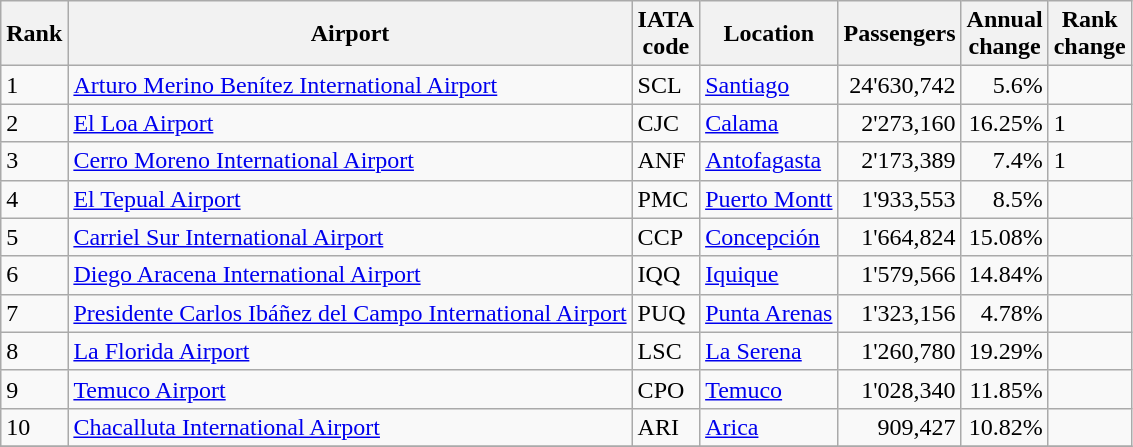<table class="wikitable sortable">
<tr>
<th>Rank</th>
<th>Airport</th>
<th>IATA<br>code</th>
<th>Location</th>
<th>Passengers</th>
<th data-sort-type="number">Annual<br>change</th>
<th>Rank<br>change</th>
</tr>
<tr>
<td>1</td>
<td><a href='#'>Arturo Merino Benítez International Airport</a></td>
<td>SCL</td>
<td><a href='#'>Santiago</a></td>
<td align="right">24'630,742</td>
<td align="right">5.6% </td>
<td></td>
</tr>
<tr>
<td>2</td>
<td><a href='#'>El Loa Airport</a></td>
<td>CJC</td>
<td><a href='#'>Calama</a></td>
<td align="right">2'273,160</td>
<td align="right">16.25% </td>
<td>1</td>
</tr>
<tr>
<td>3</td>
<td><a href='#'>Cerro Moreno International Airport</a></td>
<td>ANF</td>
<td><a href='#'>Antofagasta</a></td>
<td align="right">2'173,389</td>
<td align="right">7.4% </td>
<td>1</td>
</tr>
<tr>
<td>4</td>
<td><a href='#'>El Tepual Airport</a></td>
<td>PMC</td>
<td><a href='#'>Puerto Montt</a></td>
<td align="right">1'933,553</td>
<td align="right">8.5% </td>
<td></td>
</tr>
<tr>
<td>5</td>
<td><a href='#'>Carriel Sur International Airport</a></td>
<td>CCP</td>
<td><a href='#'>Concepción</a></td>
<td align="right">1'664,824</td>
<td align="right">15.08% </td>
<td></td>
</tr>
<tr>
<td>6</td>
<td><a href='#'>Diego Aracena International Airport</a></td>
<td>IQQ</td>
<td><a href='#'>Iquique</a></td>
<td align="right">1'579,566</td>
<td align="right">14.84% </td>
<td></td>
</tr>
<tr>
<td>7</td>
<td><a href='#'>Presidente Carlos Ibáñez del Campo International Airport</a></td>
<td>PUQ</td>
<td><a href='#'>Punta Arenas</a></td>
<td align="right">1'323,156</td>
<td align="right">4.78% </td>
<td></td>
</tr>
<tr>
<td>8</td>
<td><a href='#'>La Florida Airport</a></td>
<td>LSC</td>
<td><a href='#'>La Serena</a></td>
<td align="right">1'260,780</td>
<td align="right">19.29% </td>
<td></td>
</tr>
<tr>
<td>9</td>
<td><a href='#'>Temuco Airport</a></td>
<td>CPO</td>
<td><a href='#'>Temuco</a></td>
<td align="right">1'028,340</td>
<td align="right">11.85% </td>
<td></td>
</tr>
<tr>
<td>10</td>
<td><a href='#'>Chacalluta International Airport</a></td>
<td>ARI</td>
<td><a href='#'>Arica</a></td>
<td align="right">909,427</td>
<td align="right">10.82% </td>
<td></td>
</tr>
<tr>
</tr>
</table>
